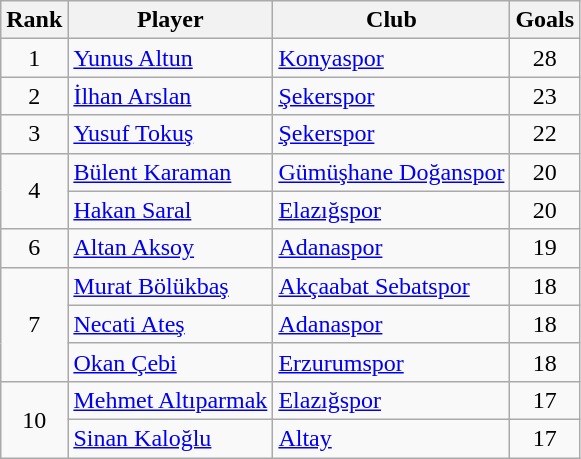<table class="wikitable" style="text-align: left;">
<tr>
<th>Rank</th>
<th>Player</th>
<th>Club</th>
<th>Goals</th>
</tr>
<tr>
<td align=center>1</td>
<td> <a href='#'>Yunus Altun</a></td>
<td><a href='#'>Konyaspor</a></td>
<td align=center>28</td>
</tr>
<tr>
<td align=center>2</td>
<td> <a href='#'>İlhan Arslan</a></td>
<td><a href='#'>Şekerspor</a></td>
<td align=center>23</td>
</tr>
<tr>
<td align=center>3</td>
<td> <a href='#'>Yusuf Tokuş</a></td>
<td><a href='#'>Şekerspor</a></td>
<td align=center>22</td>
</tr>
<tr>
<td rowspan=2 align=center>4</td>
<td> <a href='#'>Bülent Karaman</a></td>
<td><a href='#'>Gümüşhane Doğanspor</a></td>
<td align=center>20</td>
</tr>
<tr>
<td> <a href='#'>Hakan Saral</a></td>
<td><a href='#'>Elazığspor</a></td>
<td align=center>20</td>
</tr>
<tr>
<td align=center>6</td>
<td> <a href='#'>Altan Aksoy</a></td>
<td><a href='#'>Adanaspor</a></td>
<td align=center>19</td>
</tr>
<tr>
<td rowspan=3 align=center>7</td>
<td> <a href='#'>Murat Bölükbaş</a></td>
<td><a href='#'>Akçaabat Sebatspor</a></td>
<td align=center>18</td>
</tr>
<tr>
<td> <a href='#'>Necati Ateş</a></td>
<td><a href='#'>Adanaspor</a></td>
<td align=center>18</td>
</tr>
<tr>
<td> <a href='#'>Okan Çebi</a></td>
<td><a href='#'>Erzurumspor</a></td>
<td align=center>18</td>
</tr>
<tr>
<td rowspan=2 align=center>10</td>
<td> <a href='#'>Mehmet Altıparmak</a></td>
<td><a href='#'>Elazığspor</a></td>
<td align=center>17</td>
</tr>
<tr>
<td> <a href='#'>Sinan Kaloğlu</a></td>
<td><a href='#'>Altay</a></td>
<td align=center>17</td>
</tr>
</table>
